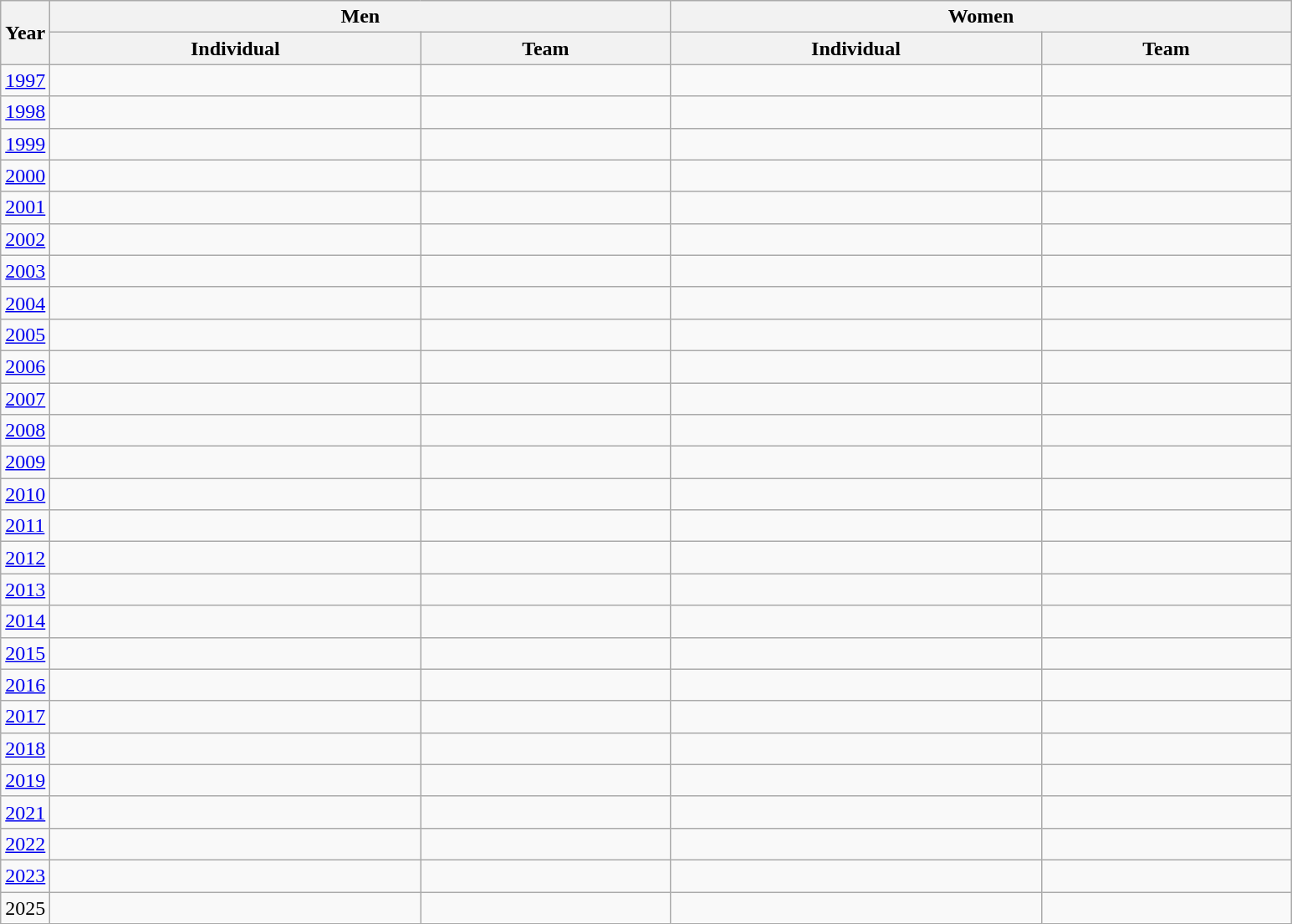<table class="wikitable">
<tr>
<th rowspan=2>Year</th>
<th colspan=2>Men</th>
<th colspan=2>Women</th>
</tr>
<tr>
<th style="width: 18em">Individual</th>
<th style="width: 12em">Team</th>
<th style="width: 18em">Individual</th>
<th style="width: 12em">Team</th>
</tr>
<tr>
<td><a href='#'>1997</a></td>
<td></td>
<td></td>
<td></td>
<td></td>
</tr>
<tr>
<td><a href='#'>1998</a></td>
<td></td>
<td></td>
<td></td>
<td></td>
</tr>
<tr>
<td><a href='#'>1999</a></td>
<td></td>
<td></td>
<td></td>
<td></td>
</tr>
<tr>
<td><a href='#'>2000</a></td>
<td></td>
<td></td>
<td></td>
<td></td>
</tr>
<tr>
<td><a href='#'>2001</a></td>
<td></td>
<td></td>
<td></td>
<td></td>
</tr>
<tr>
<td><a href='#'>2002</a></td>
<td></td>
<td></td>
<td></td>
<td></td>
</tr>
<tr>
<td><a href='#'>2003</a></td>
<td></td>
<td></td>
<td></td>
<td></td>
</tr>
<tr>
<td><a href='#'>2004</a></td>
<td></td>
<td></td>
<td></td>
<td></td>
</tr>
<tr>
<td><a href='#'>2005</a></td>
<td></td>
<td></td>
<td></td>
<td></td>
</tr>
<tr>
<td><a href='#'>2006</a></td>
<td></td>
<td></td>
<td></td>
<td></td>
</tr>
<tr>
<td><a href='#'>2007</a></td>
<td></td>
<td></td>
<td></td>
<td></td>
</tr>
<tr>
<td><a href='#'>2008</a></td>
<td></td>
<td></td>
<td></td>
<td></td>
</tr>
<tr>
<td><a href='#'>2009</a></td>
<td></td>
<td></td>
<td></td>
<td></td>
</tr>
<tr>
<td><a href='#'>2010</a></td>
<td></td>
<td></td>
<td></td>
<td></td>
</tr>
<tr>
<td><a href='#'>2011</a></td>
<td></td>
<td></td>
<td></td>
<td></td>
</tr>
<tr>
<td><a href='#'>2012</a></td>
<td></td>
<td></td>
<td></td>
<td></td>
</tr>
<tr>
<td><a href='#'>2013</a></td>
<td></td>
<td></td>
<td></td>
<td></td>
</tr>
<tr>
<td><a href='#'>2014</a></td>
<td></td>
<td></td>
<td></td>
<td></td>
</tr>
<tr>
<td><a href='#'>2015</a></td>
<td></td>
<td></td>
<td></td>
<td></td>
</tr>
<tr>
<td><a href='#'>2016</a></td>
<td></td>
<td></td>
<td></td>
<td></td>
</tr>
<tr>
<td><a href='#'>2017</a></td>
<td></td>
<td></td>
<td></td>
<td></td>
</tr>
<tr>
<td><a href='#'>2018</a></td>
<td></td>
<td></td>
<td></td>
<td></td>
</tr>
<tr>
<td><a href='#'>2019</a></td>
<td></td>
<td></td>
<td></td>
<td></td>
</tr>
<tr>
<td><a href='#'>2021</a></td>
<td></td>
<td></td>
<td></td>
<td></td>
</tr>
<tr>
<td><a href='#'>2022</a></td>
<td></td>
<td></td>
<td></td>
<td></td>
</tr>
<tr>
<td><a href='#'>2023</a></td>
<td></td>
<td></td>
<td></td>
<td></td>
</tr>
<tr>
<td>2025</td>
<td></td>
<td></td>
<td></td>
<td></td>
</tr>
</table>
